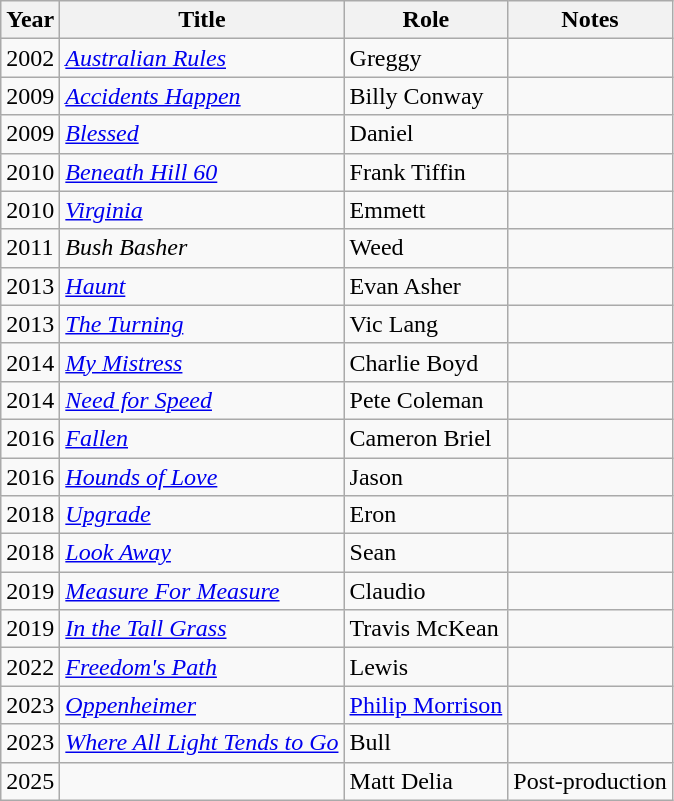<table class="wikitable sortable">
<tr>
<th>Year</th>
<th>Title</th>
<th>Role</th>
<th class="unsortable">Notes</th>
</tr>
<tr>
<td>2002</td>
<td><em><a href='#'>Australian Rules</a></em></td>
<td>Greggy</td>
<td></td>
</tr>
<tr>
<td>2009</td>
<td><em><a href='#'>Accidents Happen</a></em></td>
<td>Billy Conway</td>
<td></td>
</tr>
<tr>
<td>2009</td>
<td><em><a href='#'>Blessed</a></em></td>
<td>Daniel</td>
<td></td>
</tr>
<tr>
<td>2010</td>
<td><em><a href='#'>Beneath Hill 60</a></em></td>
<td>Frank Tiffin</td>
<td></td>
</tr>
<tr>
<td>2010</td>
<td><em><a href='#'>Virginia</a></em></td>
<td>Emmett</td>
<td></td>
</tr>
<tr>
<td>2011</td>
<td><em>Bush Basher</em></td>
<td>Weed</td>
<td></td>
</tr>
<tr>
<td>2013</td>
<td><em><a href='#'>Haunt</a></em></td>
<td>Evan Asher</td>
<td></td>
</tr>
<tr>
<td>2013</td>
<td><em><a href='#'>The Turning</a></em></td>
<td>Vic Lang</td>
<td></td>
</tr>
<tr>
<td>2014</td>
<td><em><a href='#'>My Mistress</a></em></td>
<td>Charlie Boyd</td>
<td></td>
</tr>
<tr>
<td>2014</td>
<td><em><a href='#'>Need for Speed</a></em></td>
<td>Pete Coleman</td>
<td></td>
</tr>
<tr>
<td>2016</td>
<td><em><a href='#'>Fallen</a></em></td>
<td>Cameron Briel</td>
<td></td>
</tr>
<tr>
<td>2016</td>
<td><em><a href='#'>Hounds of Love</a></em></td>
<td>Jason</td>
<td></td>
</tr>
<tr>
<td>2018</td>
<td><em><a href='#'>Upgrade</a></em></td>
<td>Eron</td>
<td></td>
</tr>
<tr>
<td>2018</td>
<td><em><a href='#'>Look Away</a></em></td>
<td>Sean</td>
<td></td>
</tr>
<tr>
<td>2019</td>
<td><em><a href='#'>Measure For Measure</a></em></td>
<td>Claudio</td>
<td></td>
</tr>
<tr>
<td>2019</td>
<td><em><a href='#'>In the Tall Grass</a></em></td>
<td>Travis McKean</td>
<td></td>
</tr>
<tr>
<td>2022</td>
<td><em><a href='#'>Freedom's Path</a></em></td>
<td>Lewis</td>
<td></td>
</tr>
<tr>
<td>2023</td>
<td><em><a href='#'>Oppenheimer</a></em></td>
<td><a href='#'>Philip Morrison</a></td>
<td></td>
</tr>
<tr>
<td>2023</td>
<td><em><a href='#'>Where All Light Tends to Go</a></em></td>
<td>Bull</td>
<td></td>
</tr>
<tr>
<td>2025</td>
<td></td>
<td>Matt Delia</td>
<td>Post-production</td>
</tr>
</table>
